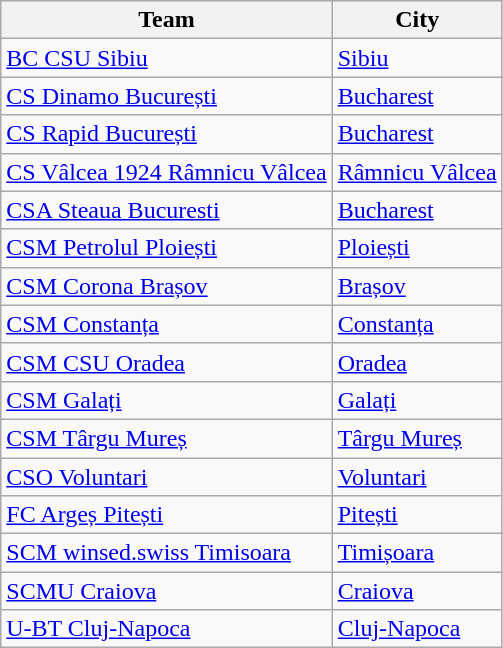<table class="wikitable sortable">
<tr>
<th>Team</th>
<th>City</th>
</tr>
<tr>
<td><a href='#'>BC CSU Sibiu</a></td>
<td><a href='#'>Sibiu</a></td>
</tr>
<tr>
<td><a href='#'>CS Dinamo București</a></td>
<td><a href='#'>Bucharest</a></td>
</tr>
<tr>
<td><a href='#'>CS Rapid București</a></td>
<td><a href='#'>Bucharest</a></td>
</tr>
<tr>
<td><a href='#'>CS Vâlcea 1924 Râmnicu Vâlcea</a></td>
<td><a href='#'>Râmnicu Vâlcea</a></td>
</tr>
<tr>
<td><a href='#'>CSA Steaua Bucuresti</a></td>
<td><a href='#'>Bucharest</a></td>
</tr>
<tr>
<td><a href='#'>CSM Petrolul Ploiești</a></td>
<td><a href='#'>Ploiești</a></td>
</tr>
<tr>
<td><a href='#'>CSM Corona Brașov</a></td>
<td><a href='#'>Brașov</a></td>
</tr>
<tr>
<td><a href='#'>CSM Constanța</a></td>
<td><a href='#'>Constanța</a></td>
</tr>
<tr>
<td><a href='#'>CSM CSU Oradea</a></td>
<td><a href='#'>Oradea</a></td>
</tr>
<tr>
<td><a href='#'>CSM Galați</a></td>
<td><a href='#'>Galați</a></td>
</tr>
<tr>
<td><a href='#'>CSM Târgu Mureș</a></td>
<td><a href='#'>Târgu Mureș</a></td>
</tr>
<tr>
<td><a href='#'>CSO Voluntari</a></td>
<td><a href='#'>Voluntari</a></td>
</tr>
<tr>
<td><a href='#'>FC Argeș Pitești</a></td>
<td><a href='#'>Pitești</a></td>
</tr>
<tr>
<td><a href='#'>SCM winsed.swiss Timisoara</a></td>
<td><a href='#'>Timișoara</a></td>
</tr>
<tr>
<td><a href='#'>SCMU Craiova</a></td>
<td><a href='#'>Craiova</a></td>
</tr>
<tr>
<td><a href='#'>U-BT Cluj-Napoca</a></td>
<td><a href='#'>Cluj-Napoca</a></td>
</tr>
</table>
